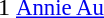<table cellspacing=0 cellpadding=0>
<tr>
<td><div>1 </div></td>
<td style="font-size: 95%"> <a href='#'>Annie Au</a></td>
</tr>
</table>
